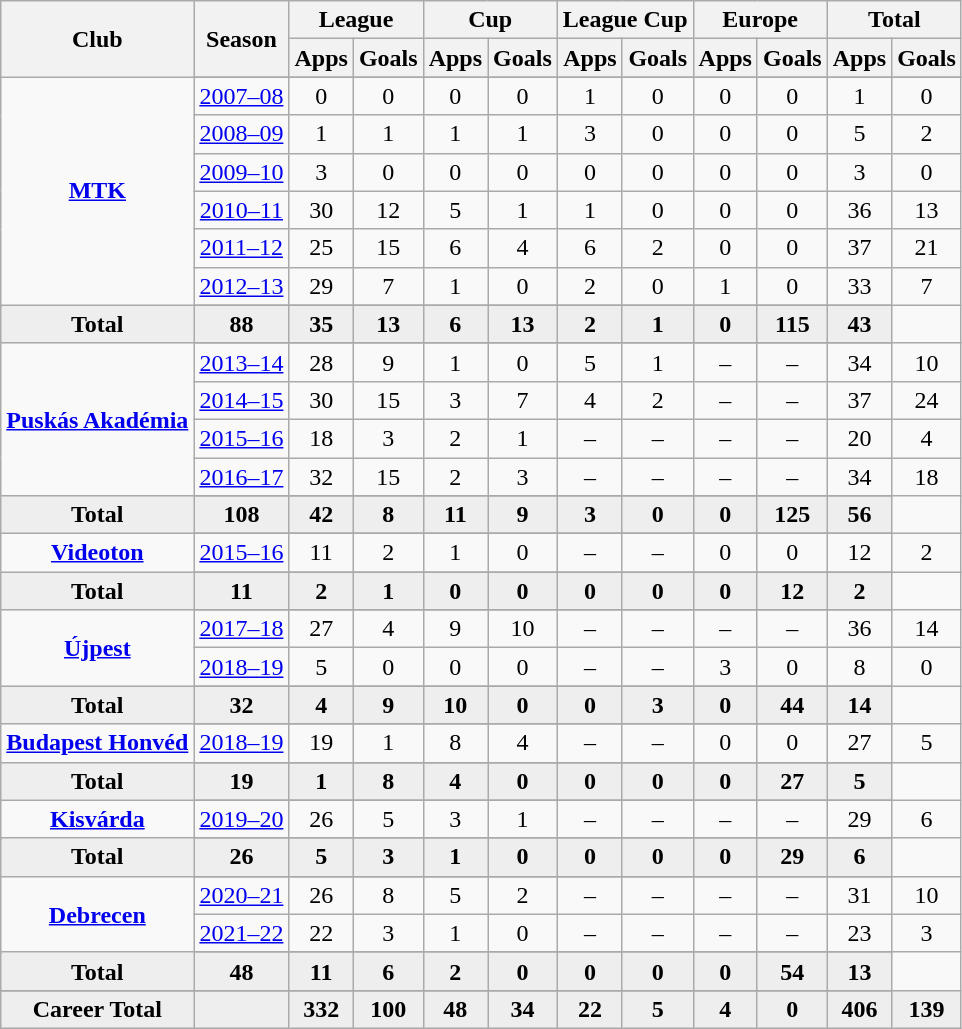<table class="wikitable" style="text-align: center;">
<tr>
<th rowspan="2">Club</th>
<th rowspan="2">Season</th>
<th colspan="2">League</th>
<th colspan="2">Cup</th>
<th colspan="2">League Cup</th>
<th colspan="2">Europe</th>
<th colspan="2">Total</th>
</tr>
<tr>
<th>Apps</th>
<th>Goals</th>
<th>Apps</th>
<th>Goals</th>
<th>Apps</th>
<th>Goals</th>
<th>Apps</th>
<th>Goals</th>
<th>Apps</th>
<th>Goals</th>
</tr>
<tr ||-||-||-|->
<td rowspan="8" valign="center"><strong><a href='#'>MTK</a></strong></td>
</tr>
<tr>
<td><a href='#'>2007–08</a></td>
<td>0</td>
<td>0</td>
<td>0</td>
<td>0</td>
<td>1</td>
<td>0</td>
<td>0</td>
<td>0</td>
<td>1</td>
<td>0</td>
</tr>
<tr>
<td><a href='#'>2008–09</a></td>
<td>1</td>
<td>1</td>
<td>1</td>
<td>1</td>
<td>3</td>
<td>0</td>
<td>0</td>
<td>0</td>
<td>5</td>
<td>2</td>
</tr>
<tr>
<td><a href='#'>2009–10</a></td>
<td>3</td>
<td>0</td>
<td>0</td>
<td>0</td>
<td>0</td>
<td>0</td>
<td>0</td>
<td>0</td>
<td>3</td>
<td>0</td>
</tr>
<tr>
<td><a href='#'>2010–11</a></td>
<td>30</td>
<td>12</td>
<td>5</td>
<td>1</td>
<td>1</td>
<td>0</td>
<td>0</td>
<td>0</td>
<td>36</td>
<td>13</td>
</tr>
<tr>
<td><a href='#'>2011–12</a></td>
<td>25</td>
<td>15</td>
<td>6</td>
<td>4</td>
<td>6</td>
<td>2</td>
<td>0</td>
<td>0</td>
<td>37</td>
<td>21</td>
</tr>
<tr>
<td><a href='#'>2012–13</a></td>
<td>29</td>
<td>7</td>
<td>1</td>
<td>0</td>
<td>2</td>
<td>0</td>
<td>1</td>
<td>0</td>
<td>33</td>
<td>7</td>
</tr>
<tr>
</tr>
<tr style="font-weight:bold; background-color:#eeeeee;">
<td>Total</td>
<td>88</td>
<td>35</td>
<td>13</td>
<td>6</td>
<td>13</td>
<td>2</td>
<td>1</td>
<td>0</td>
<td>115</td>
<td>43</td>
</tr>
<tr>
<td rowspan="6" valign="center"><strong><a href='#'>Puskás Akadémia</a></strong></td>
</tr>
<tr>
<td><a href='#'>2013–14</a></td>
<td>28</td>
<td>9</td>
<td>1</td>
<td>0</td>
<td>5</td>
<td>1</td>
<td>–</td>
<td>–</td>
<td>34</td>
<td>10</td>
</tr>
<tr>
<td><a href='#'>2014–15</a></td>
<td>30</td>
<td>15</td>
<td>3</td>
<td>7</td>
<td>4</td>
<td>2</td>
<td>–</td>
<td>–</td>
<td>37</td>
<td>24</td>
</tr>
<tr>
<td><a href='#'>2015–16</a></td>
<td>18</td>
<td>3</td>
<td>2</td>
<td>1</td>
<td>–</td>
<td>–</td>
<td>–</td>
<td>–</td>
<td>20</td>
<td>4</td>
</tr>
<tr>
<td><a href='#'>2016–17</a></td>
<td>32</td>
<td>15</td>
<td>2</td>
<td>3</td>
<td>–</td>
<td>–</td>
<td>–</td>
<td>–</td>
<td>34</td>
<td>18</td>
</tr>
<tr>
</tr>
<tr style="font-weight:bold; background-color:#eeeeee;">
<td>Total</td>
<td>108</td>
<td>42</td>
<td>8</td>
<td>11</td>
<td>9</td>
<td>3</td>
<td>0</td>
<td>0</td>
<td>125</td>
<td>56</td>
</tr>
<tr>
<td rowspan="3" valign="center"><strong><a href='#'>Videoton</a></strong></td>
</tr>
<tr>
<td><a href='#'>2015–16</a></td>
<td>11</td>
<td>2</td>
<td>1</td>
<td>0</td>
<td>–</td>
<td>–</td>
<td>0</td>
<td>0</td>
<td>12</td>
<td>2</td>
</tr>
<tr>
</tr>
<tr style="font-weight:bold; background-color:#eeeeee;">
<td>Total</td>
<td>11</td>
<td>2</td>
<td>1</td>
<td>0</td>
<td>0</td>
<td>0</td>
<td>0</td>
<td>0</td>
<td>12</td>
<td>2</td>
</tr>
<tr>
<td rowspan="4" valign="center"><strong><a href='#'>Újpest</a></strong></td>
</tr>
<tr>
<td><a href='#'>2017–18</a></td>
<td>27</td>
<td>4</td>
<td>9</td>
<td>10</td>
<td>–</td>
<td>–</td>
<td>–</td>
<td>–</td>
<td>36</td>
<td>14</td>
</tr>
<tr>
<td><a href='#'>2018–19</a></td>
<td>5</td>
<td>0</td>
<td>0</td>
<td>0</td>
<td>–</td>
<td>–</td>
<td>3</td>
<td>0</td>
<td>8</td>
<td>0</td>
</tr>
<tr>
</tr>
<tr style="font-weight:bold; background-color:#eeeeee;">
<td>Total</td>
<td>32</td>
<td>4</td>
<td>9</td>
<td>10</td>
<td>0</td>
<td>0</td>
<td>3</td>
<td>0</td>
<td>44</td>
<td>14</td>
</tr>
<tr>
<td rowspan="3" valign="center"><strong><a href='#'>Budapest Honvéd</a></strong></td>
</tr>
<tr>
<td><a href='#'>2018–19</a></td>
<td>19</td>
<td>1</td>
<td>8</td>
<td>4</td>
<td>–</td>
<td>–</td>
<td>0</td>
<td>0</td>
<td>27</td>
<td>5</td>
</tr>
<tr>
</tr>
<tr style="font-weight:bold; background-color:#eeeeee;">
<td>Total</td>
<td>19</td>
<td>1</td>
<td>8</td>
<td>4</td>
<td>0</td>
<td>0</td>
<td>0</td>
<td>0</td>
<td>27</td>
<td>5</td>
</tr>
<tr>
<td rowspan="3" valign="center"><strong><a href='#'>Kisvárda</a></strong></td>
</tr>
<tr>
<td><a href='#'>2019–20</a></td>
<td>26</td>
<td>5</td>
<td>3</td>
<td>1</td>
<td>–</td>
<td>–</td>
<td>–</td>
<td>–</td>
<td>29</td>
<td>6</td>
</tr>
<tr>
</tr>
<tr style="font-weight:bold; background-color:#eeeeee;">
<td>Total</td>
<td>26</td>
<td>5</td>
<td>3</td>
<td>1</td>
<td>0</td>
<td>0</td>
<td>0</td>
<td>0</td>
<td>29</td>
<td>6</td>
</tr>
<tr>
<td rowspan="4" valign="center"><strong><a href='#'>Debrecen</a></strong></td>
</tr>
<tr>
<td><a href='#'>2020–21</a></td>
<td>26</td>
<td>8</td>
<td>5</td>
<td>2</td>
<td>–</td>
<td>–</td>
<td>–</td>
<td>–</td>
<td>31</td>
<td>10</td>
</tr>
<tr>
<td><a href='#'>2021–22</a></td>
<td>22</td>
<td>3</td>
<td>1</td>
<td>0</td>
<td>–</td>
<td>–</td>
<td>–</td>
<td>–</td>
<td>23</td>
<td>3</td>
</tr>
<tr>
</tr>
<tr style="font-weight:bold; background-color:#eeeeee;">
<td>Total</td>
<td>48</td>
<td>11</td>
<td>6</td>
<td>2</td>
<td>0</td>
<td>0</td>
<td>0</td>
<td>0</td>
<td>54</td>
<td>13</td>
</tr>
<tr>
</tr>
<tr style="font-weight:bold; background-color:#eeeeee;">
<td rowspan="2" valign="top"><strong>Career Total</strong></td>
<td></td>
<td><strong>332</strong></td>
<td><strong>100</strong></td>
<td><strong>48</strong></td>
<td><strong>34</strong></td>
<td><strong>22</strong></td>
<td><strong>5</strong></td>
<td><strong>4</strong></td>
<td><strong>0</strong></td>
<td><strong>406</strong></td>
<td><strong>139</strong></td>
</tr>
</table>
